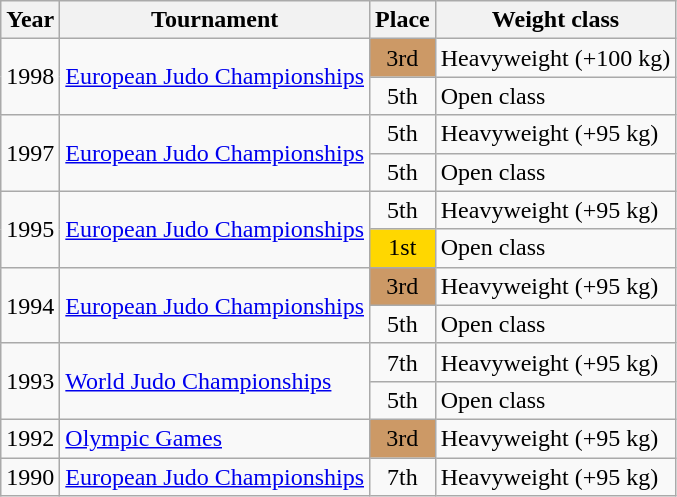<table class=wikitable>
<tr>
<th>Year</th>
<th>Tournament</th>
<th>Place</th>
<th>Weight class</th>
</tr>
<tr>
<td rowspan=2>1998</td>
<td rowspan=2><a href='#'>European Judo Championships</a></td>
<td bgcolor="cc9966" align="center">3rd</td>
<td>Heavyweight (+100 kg)</td>
</tr>
<tr>
<td align="center">5th</td>
<td>Open class</td>
</tr>
<tr>
<td rowspan=2>1997</td>
<td rowspan=2><a href='#'>European Judo Championships</a></td>
<td align="center">5th</td>
<td>Heavyweight (+95 kg)</td>
</tr>
<tr>
<td align="center">5th</td>
<td>Open class</td>
</tr>
<tr>
<td rowspan=2>1995</td>
<td rowspan=2><a href='#'>European Judo Championships</a></td>
<td align="center">5th</td>
<td>Heavyweight (+95 kg)</td>
</tr>
<tr>
<td bgcolor="gold" align="center">1st</td>
<td>Open class</td>
</tr>
<tr>
<td rowspan=2>1994</td>
<td rowspan=2><a href='#'>European Judo Championships</a></td>
<td bgcolor="cc9966" align="center">3rd</td>
<td>Heavyweight (+95 kg)</td>
</tr>
<tr>
<td align="center">5th</td>
<td>Open class</td>
</tr>
<tr>
<td rowspan=2>1993</td>
<td rowspan=2><a href='#'>World Judo Championships</a></td>
<td align="center">7th</td>
<td>Heavyweight (+95 kg)</td>
</tr>
<tr>
<td align="center">5th</td>
<td>Open class</td>
</tr>
<tr>
<td>1992</td>
<td><a href='#'>Olympic Games</a></td>
<td bgcolor="cc9966" align="center">3rd</td>
<td>Heavyweight (+95 kg)</td>
</tr>
<tr>
<td>1990</td>
<td><a href='#'>European Judo Championships</a></td>
<td align="center">7th</td>
<td>Heavyweight (+95 kg)</td>
</tr>
</table>
